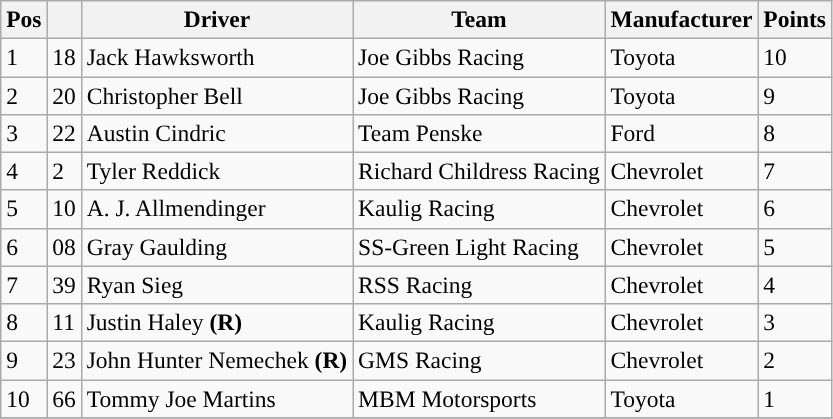<table class="wikitable" style="font-size:98%">
<tr>
<th>Pos</th>
<th></th>
<th>Driver</th>
<th>Team</th>
<th>Manufacturer</th>
<th>Points</th>
</tr>
<tr>
<td>1</td>
<td>18</td>
<td>Jack Hawksworth</td>
<td>Joe Gibbs Racing</td>
<td>Toyota</td>
<td>10</td>
</tr>
<tr>
<td>2</td>
<td>20</td>
<td>Christopher Bell</td>
<td>Joe Gibbs Racing</td>
<td>Toyota</td>
<td>9</td>
</tr>
<tr>
<td>3</td>
<td>22</td>
<td>Austin Cindric</td>
<td>Team Penske</td>
<td>Ford</td>
<td>8</td>
</tr>
<tr>
<td>4</td>
<td>2</td>
<td>Tyler Reddick</td>
<td>Richard Childress Racing</td>
<td>Chevrolet</td>
<td>7</td>
</tr>
<tr>
<td>5</td>
<td>10</td>
<td>A. J. Allmendinger</td>
<td>Kaulig Racing</td>
<td>Chevrolet</td>
<td>6</td>
</tr>
<tr>
<td>6</td>
<td>08</td>
<td>Gray Gaulding</td>
<td>SS-Green Light Racing</td>
<td>Chevrolet</td>
<td>5</td>
</tr>
<tr>
<td>7</td>
<td>39</td>
<td>Ryan Sieg</td>
<td>RSS Racing</td>
<td>Chevrolet</td>
<td>4</td>
</tr>
<tr>
<td>8</td>
<td>11</td>
<td>Justin Haley <strong>(R)</strong></td>
<td>Kaulig Racing</td>
<td>Chevrolet</td>
<td>3</td>
</tr>
<tr>
<td>9</td>
<td>23</td>
<td>John Hunter Nemechek <strong>(R)</strong></td>
<td>GMS Racing</td>
<td>Chevrolet</td>
<td>2</td>
</tr>
<tr>
<td>10</td>
<td>66</td>
<td>Tommy Joe Martins</td>
<td>MBM Motorsports</td>
<td>Toyota</td>
<td>1</td>
</tr>
<tr>
</tr>
</table>
